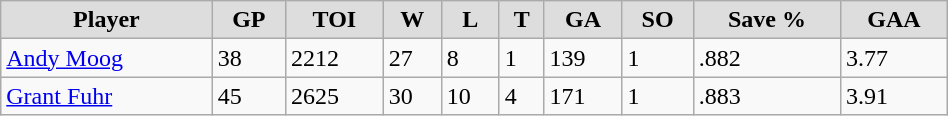<table class="wikitable" style="width:50%;">
<tr style="text-align:center; background:#ddd;">
<td><strong>Player</strong></td>
<td><strong>GP</strong></td>
<td><strong>TOI</strong></td>
<td><strong>W</strong></td>
<td><strong>L</strong></td>
<td><strong>T</strong></td>
<td><strong>GA</strong></td>
<td><strong>SO</strong></td>
<td><strong>Save %</strong></td>
<td><strong>GAA</strong></td>
</tr>
<tr>
<td><a href='#'>Andy Moog</a></td>
<td>38</td>
<td>2212</td>
<td>27</td>
<td>8</td>
<td>1</td>
<td>139</td>
<td>1</td>
<td>.882</td>
<td>3.77</td>
</tr>
<tr>
<td><a href='#'>Grant Fuhr</a></td>
<td>45</td>
<td>2625</td>
<td>30</td>
<td>10</td>
<td>4</td>
<td>171</td>
<td>1</td>
<td>.883</td>
<td>3.91</td>
</tr>
</table>
